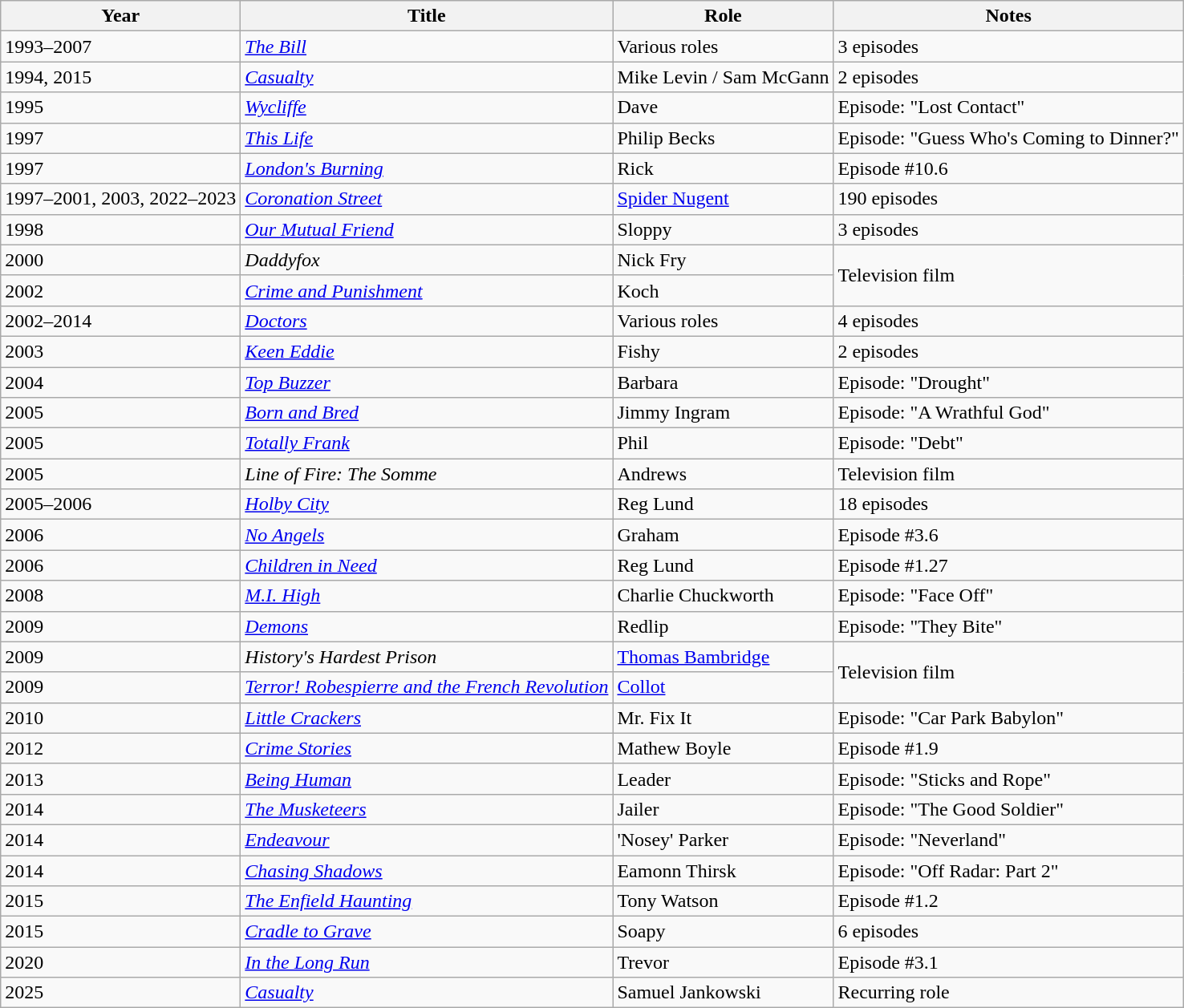<table class="wikitable sortable">
<tr>
<th>Year</th>
<th>Title</th>
<th>Role</th>
<th>Notes</th>
</tr>
<tr>
<td>1993–2007</td>
<td><em><a href='#'>The Bill</a></em></td>
<td>Various roles</td>
<td>3 episodes</td>
</tr>
<tr>
<td>1994, 2015</td>
<td><a href='#'><em>Casualty</em></a></td>
<td>Mike Levin / Sam McGann</td>
<td>2 episodes</td>
</tr>
<tr>
<td>1995</td>
<td><a href='#'><em>Wycliffe</em></a></td>
<td>Dave</td>
<td>Episode: "Lost Contact"</td>
</tr>
<tr>
<td>1997</td>
<td><a href='#'><em>This Life</em></a></td>
<td>Philip Becks</td>
<td>Episode: "Guess Who's Coming to Dinner?"</td>
</tr>
<tr>
<td>1997</td>
<td><a href='#'><em>London's Burning</em></a></td>
<td>Rick</td>
<td>Episode #10.6</td>
</tr>
<tr>
<td>1997–2001, 2003, 2022–2023</td>
<td><em><a href='#'>Coronation Street</a></em></td>
<td><a href='#'>Spider Nugent</a></td>
<td>190 episodes</td>
</tr>
<tr>
<td>1998</td>
<td><a href='#'><em>Our Mutual Friend</em></a></td>
<td>Sloppy</td>
<td>3 episodes</td>
</tr>
<tr>
<td>2000</td>
<td><em>Daddyfox</em></td>
<td>Nick Fry</td>
<td rowspan="2">Television film</td>
</tr>
<tr>
<td>2002</td>
<td><a href='#'><em>Crime and Punishment</em></a></td>
<td>Koch</td>
</tr>
<tr>
<td>2002–2014</td>
<td><a href='#'><em>Doctors</em></a></td>
<td>Various roles</td>
<td>4 episodes</td>
</tr>
<tr>
<td>2003</td>
<td><em><a href='#'>Keen Eddie</a></em></td>
<td>Fishy</td>
<td>2 episodes</td>
</tr>
<tr>
<td>2004</td>
<td><em><a href='#'>Top Buzzer</a></em></td>
<td>Barbara</td>
<td>Episode: "Drought"</td>
</tr>
<tr>
<td>2005</td>
<td><em><a href='#'>Born and Bred</a></em></td>
<td>Jimmy Ingram</td>
<td>Episode: "A Wrathful God"</td>
</tr>
<tr>
<td>2005</td>
<td><em><a href='#'>Totally Frank</a></em></td>
<td>Phil</td>
<td>Episode: "Debt"</td>
</tr>
<tr>
<td>2005</td>
<td><em>Line of Fire: The Somme</em></td>
<td>Andrews</td>
<td>Television film</td>
</tr>
<tr>
<td>2005–2006</td>
<td><em><a href='#'>Holby City</a></em></td>
<td>Reg Lund</td>
<td>18 episodes</td>
</tr>
<tr>
<td>2006</td>
<td><a href='#'><em>No Angels</em></a></td>
<td>Graham</td>
<td>Episode #3.6</td>
</tr>
<tr>
<td>2006</td>
<td><em><a href='#'>Children in Need</a></em></td>
<td>Reg Lund</td>
<td>Episode #1.27</td>
</tr>
<tr>
<td>2008</td>
<td><em><a href='#'>M.I. High</a></em></td>
<td>Charlie Chuckworth</td>
<td>Episode: "Face Off"</td>
</tr>
<tr>
<td>2009</td>
<td><a href='#'><em>Demons</em></a></td>
<td>Redlip</td>
<td>Episode: "They Bite"</td>
</tr>
<tr>
<td>2009</td>
<td><em>History's Hardest Prison</em></td>
<td><a href='#'>Thomas Bambridge</a></td>
<td rowspan="2">Television film</td>
</tr>
<tr>
<td>2009</td>
<td><em><a href='#'>Terror! Robespierre and the French Revolution</a></em></td>
<td><a href='#'>Collot</a></td>
</tr>
<tr>
<td>2010</td>
<td><em><a href='#'>Little Crackers</a></em></td>
<td>Mr. Fix It</td>
<td>Episode: "Car Park Babylon"</td>
</tr>
<tr>
<td>2012</td>
<td><a href='#'><em>Crime Stories</em></a></td>
<td>Mathew Boyle</td>
<td>Episode #1.9</td>
</tr>
<tr>
<td>2013</td>
<td><a href='#'><em>Being Human</em></a></td>
<td>Leader</td>
<td>Episode: "Sticks and Rope"</td>
</tr>
<tr>
<td>2014</td>
<td><em><a href='#'>The Musketeers</a></em></td>
<td>Jailer</td>
<td>Episode: "The Good Soldier"</td>
</tr>
<tr>
<td>2014</td>
<td><a href='#'><em>Endeavour</em></a></td>
<td>'Nosey' Parker</td>
<td>Episode: "Neverland"</td>
</tr>
<tr>
<td>2014</td>
<td><a href='#'><em>Chasing Shadows</em></a></td>
<td>Eamonn Thirsk</td>
<td>Episode: "Off Radar: Part 2"</td>
</tr>
<tr>
<td>2015</td>
<td><em><a href='#'>The Enfield Haunting</a></em></td>
<td>Tony Watson</td>
<td>Episode #1.2</td>
</tr>
<tr>
<td>2015</td>
<td><em><a href='#'>Cradle to Grave</a></em></td>
<td>Soapy</td>
<td>6 episodes</td>
</tr>
<tr>
<td>2020</td>
<td><em><a href='#'>In the Long Run</a></em></td>
<td>Trevor</td>
<td>Episode #3.1</td>
</tr>
<tr>
<td>2025</td>
<td><em><a href='#'>Casualty</a></em></td>
<td>Samuel Jankowski</td>
<td>Recurring role</td>
</tr>
</table>
